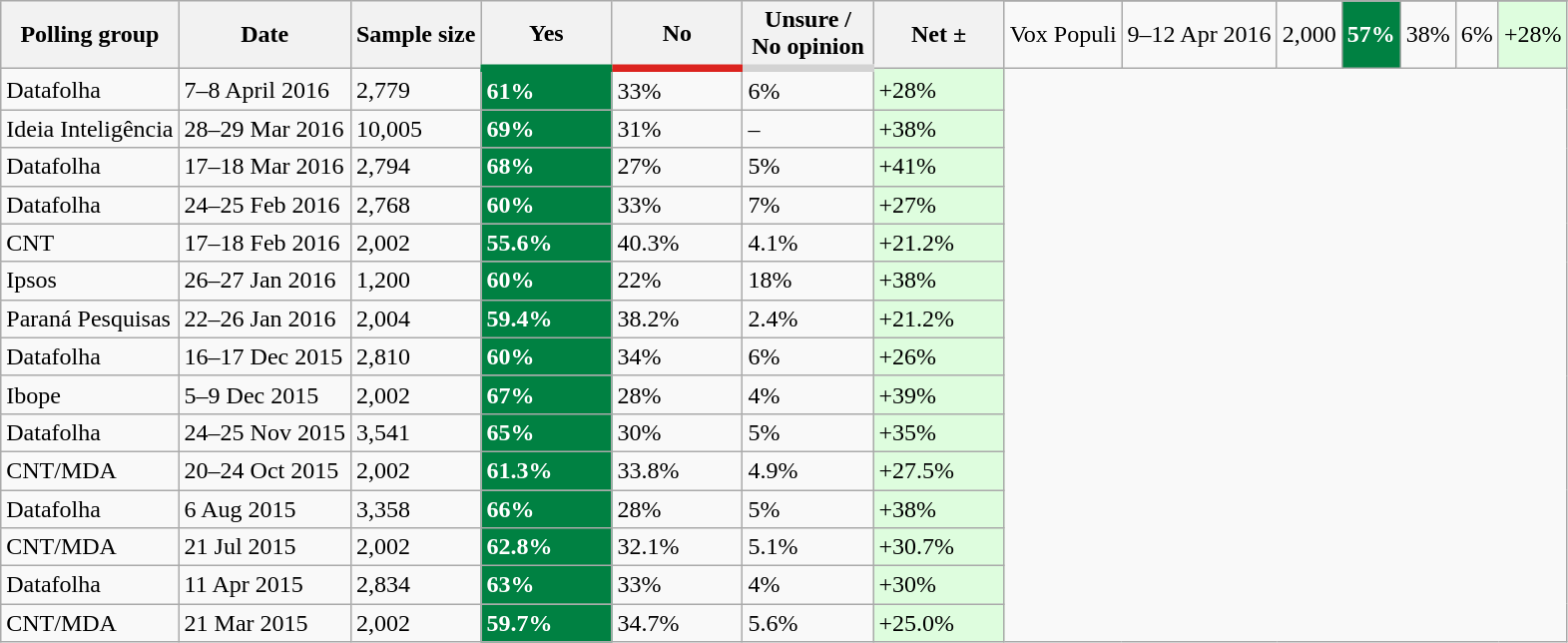<table class="wikitable sortable">
<tr>
<th rowspan="2">Polling group</th>
<th rowspan="2">Date</th>
<th rowspan="2">Sample size</th>
<th rowspan="2" style="width:80px; border-bottom: 5px solid #008142">Yes</th>
<th rowspan="2" style="width:80px; border-bottom: 5px solid #DC241F">No</th>
<th rowspan="2" style="width:80px; border-bottom: 5px solid lightgray">Unsure / No opinion</th>
<th rowspan="2" style="width:80px;">Net ±</th>
</tr>
<tr>
<td>Vox Populi</td>
<td data-sort-value="2016-04-12">9–12 Apr 2016</td>
<td>2,000</td>
<td style="background:#008142;color:white"><strong>57%</strong></td>
<td>38%</td>
<td>6%</td>
<td style="background:#DEFDDE;">+28%</td>
</tr>
<tr>
<td>Datafolha</td>
<td data-sort-value="2016-04-08">7–8 April 2016</td>
<td>2,779</td>
<td style="background:#008142;color:white"><strong>61%</strong></td>
<td>33%</td>
<td>6%</td>
<td style="background:#DEFDDE;">+28%</td>
</tr>
<tr>
<td>Ideia Inteligência</td>
<td data-sort-value="2016-03-29">28–29 Mar 2016</td>
<td>10,005</td>
<td style="background:#008142;color:white"><strong>69%</strong></td>
<td>31%</td>
<td>–</td>
<td style="background:#DEFDDE;">+38%</td>
</tr>
<tr>
<td>Datafolha</td>
<td data-sort-value="2016-03-18">17–18 Mar 2016</td>
<td>2,794</td>
<td style="background:#008142;color:white"><strong>68%</strong></td>
<td>27%</td>
<td>5%</td>
<td style="background:#DEFDDE;">+41%</td>
</tr>
<tr>
<td>Datafolha</td>
<td data-sort-value="2016-02-25">24–25 Feb 2016</td>
<td>2,768</td>
<td style="background:#008142;color:white"><strong>60%</strong></td>
<td>33%</td>
<td>7%</td>
<td style="background:#DEFDDE;">+27%</td>
</tr>
<tr>
<td>CNT</td>
<td data-sort-value="2016-02-18">17–18 Feb 2016</td>
<td>2,002</td>
<td style="background:#008142;color:white"><strong>55.6%</strong></td>
<td>40.3%</td>
<td>4.1%</td>
<td style="background:#DEFDDE;">+21.2%</td>
</tr>
<tr>
<td>Ipsos</td>
<td data-sort-value="2016–01–27">26–27 Jan 2016</td>
<td>1,200</td>
<td style="background:#008142;color:white"><strong>60%</strong></td>
<td>22%</td>
<td>18%</td>
<td style="background:#DEFDDE;">+38%</td>
</tr>
<tr>
<td>Paraná Pesquisas</td>
<td data-sort-value="2016-01-26">22–26 Jan 2016</td>
<td>2,004</td>
<td style="background:#008142;color:white"><strong>59.4%</strong></td>
<td>38.2%</td>
<td>2.4%</td>
<td style="background:#DEFDDE;">+21.2%</td>
</tr>
<tr>
<td>Datafolha</td>
<td data-sort-value="2015-12-17">16–17 Dec 2015</td>
<td>2,810</td>
<td style="background:#008142;color:white"><strong>60%</strong></td>
<td>34%</td>
<td>6%</td>
<td style="background:#DEFDDE;">+26%</td>
</tr>
<tr>
<td>Ibope</td>
<td data-sort-value="2015-12-09">5–9 Dec 2015</td>
<td>2,002</td>
<td style="background:#008142;color:white"><strong>67%</strong></td>
<td>28%</td>
<td>4%</td>
<td style="background:#DEFDDE;">+39%</td>
</tr>
<tr>
<td>Datafolha</td>
<td data-sort-value="2015-11-25">24–25 Nov 2015</td>
<td>3,541</td>
<td style="background:#008142;color:white"><strong>65%</strong></td>
<td>30%</td>
<td>5%</td>
<td style="background:#DEFDDE;">+35%</td>
</tr>
<tr>
<td>CNT/MDA</td>
<td data-sort-value="2015-10-24">20–24 Oct 2015</td>
<td>2,002</td>
<td style="background:#008142;color:white"><strong>61.3%</strong></td>
<td>33.8%</td>
<td>4.9%</td>
<td style="background:#DEFDDE;">+27.5%</td>
</tr>
<tr>
<td>Datafolha</td>
<td data-sort-value="2015-08-06">6 Aug 2015</td>
<td>3,358</td>
<td style="background:#008142;color:white"><strong>66%</strong></td>
<td>28%</td>
<td>5%</td>
<td style="background:#DEFDDE;">+38%</td>
</tr>
<tr>
<td>CNT/MDA</td>
<td data-sort-value="2015-07-21">21 Jul 2015</td>
<td>2,002</td>
<td style="background:#008142;color:white"><strong>62.8%</strong></td>
<td>32.1%</td>
<td>5.1%</td>
<td style="background:#DEFDDE;">+30.7%</td>
</tr>
<tr>
<td>Datafolha</td>
<td data-sort-value="2015-04-11">11 Apr 2015</td>
<td>2,834</td>
<td style="background:#008142;color:white"><strong>63%</strong></td>
<td>33%</td>
<td>4%</td>
<td style="background:#DEFDDE;">+30%</td>
</tr>
<tr>
<td>CNT/MDA</td>
<td data-sort-value="2015-03-21">21 Mar 2015</td>
<td>2,002</td>
<td style="background:#008142;color:white"><strong>59.7%</strong></td>
<td>34.7%</td>
<td>5.6%</td>
<td style="background:#DEFDDE;">+25.0%</td>
</tr>
</table>
